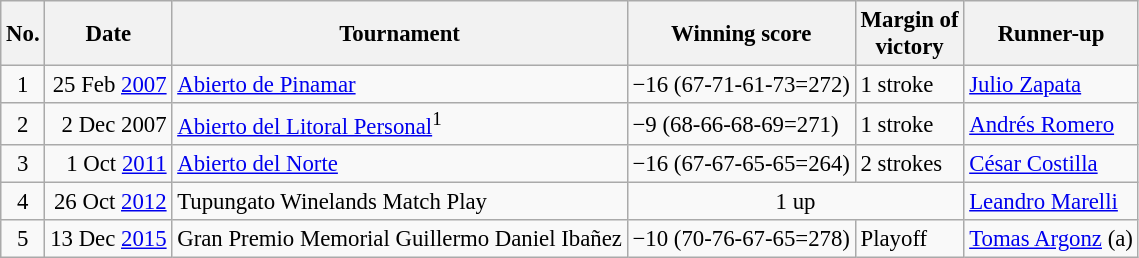<table class="wikitable" style="font-size:95%;">
<tr>
<th>No.</th>
<th>Date</th>
<th>Tournament</th>
<th>Winning score</th>
<th>Margin of<br>victory</th>
<th>Runner-up</th>
</tr>
<tr>
<td align=center>1</td>
<td align=right>25 Feb <a href='#'>2007</a></td>
<td><a href='#'>Abierto de Pinamar</a></td>
<td>−16 (67-71-61-73=272)</td>
<td>1 stroke</td>
<td> <a href='#'>Julio Zapata</a></td>
</tr>
<tr>
<td align=center>2</td>
<td align=right>2 Dec 2007</td>
<td><a href='#'>Abierto del Litoral Personal</a><sup>1</sup></td>
<td>−9 (68-66-68-69=271)</td>
<td>1 stroke</td>
<td> <a href='#'>Andrés Romero</a></td>
</tr>
<tr>
<td align=center>3</td>
<td align=right>1 Oct <a href='#'>2011</a></td>
<td><a href='#'>Abierto del Norte</a></td>
<td>−16 (67-67-65-65=264)</td>
<td>2 strokes</td>
<td> <a href='#'>César Costilla</a></td>
</tr>
<tr>
<td align=center>4</td>
<td align=right>26 Oct <a href='#'>2012</a></td>
<td>Tupungato Winelands Match Play</td>
<td colspan=2 align=center>1 up</td>
<td> <a href='#'>Leandro Marelli</a></td>
</tr>
<tr>
<td align=center>5</td>
<td align=right>13 Dec <a href='#'>2015</a></td>
<td>Gran Premio Memorial Guillermo Daniel Ibañez</td>
<td>−10 (70-76-67-65=278)</td>
<td>Playoff</td>
<td> <a href='#'>Tomas Argonz</a> (a)</td>
</tr>
</table>
